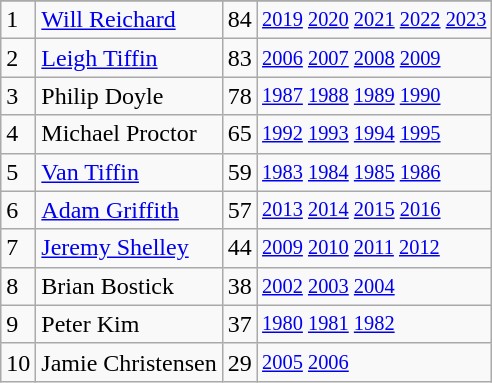<table class="wikitable">
<tr>
</tr>
<tr>
<td>1</td>
<td><a href='#'>Will Reichard</a></td>
<td>84</td>
<td style="font-size:85%;"><a href='#'>2019</a> <a href='#'>2020</a> <a href='#'>2021</a> <a href='#'>2022</a> <a href='#'>2023</a></td>
</tr>
<tr>
<td>2</td>
<td><a href='#'>Leigh Tiffin</a></td>
<td>83</td>
<td style="font-size:85%;"><a href='#'>2006</a> <a href='#'>2007</a> <a href='#'>2008</a> <a href='#'>2009</a></td>
</tr>
<tr>
<td>3</td>
<td>Philip Doyle</td>
<td>78</td>
<td style="font-size:85%;"><a href='#'>1987</a> <a href='#'>1988</a> <a href='#'>1989</a> <a href='#'>1990</a></td>
</tr>
<tr>
<td>4</td>
<td>Michael Proctor</td>
<td>65</td>
<td style="font-size:85%;"><a href='#'>1992</a> <a href='#'>1993</a> <a href='#'>1994</a> <a href='#'>1995</a></td>
</tr>
<tr>
<td>5</td>
<td><a href='#'>Van Tiffin</a></td>
<td>59</td>
<td style="font-size:85%;"><a href='#'>1983</a> <a href='#'>1984</a> <a href='#'>1985</a> <a href='#'>1986</a></td>
</tr>
<tr>
<td>6</td>
<td><a href='#'>Adam Griffith</a></td>
<td>57</td>
<td style="font-size:85%;"><a href='#'>2013</a> <a href='#'>2014</a> <a href='#'>2015</a> <a href='#'>2016</a></td>
</tr>
<tr>
<td>7</td>
<td><a href='#'>Jeremy Shelley</a></td>
<td>44</td>
<td style="font-size:85%;"><a href='#'>2009</a> <a href='#'>2010</a> <a href='#'>2011</a> <a href='#'>2012</a></td>
</tr>
<tr>
<td>8</td>
<td>Brian Bostick</td>
<td>38</td>
<td style="font-size:85%;"><a href='#'>2002</a> <a href='#'>2003</a> <a href='#'>2004</a></td>
</tr>
<tr>
<td>9</td>
<td>Peter Kim</td>
<td>37</td>
<td style="font-size:85%;"><a href='#'>1980</a> <a href='#'>1981</a> <a href='#'>1982</a></td>
</tr>
<tr>
<td>10</td>
<td>Jamie Christensen</td>
<td>29</td>
<td style="font-size:85%;"><a href='#'>2005</a> <a href='#'>2006</a></td>
</tr>
</table>
